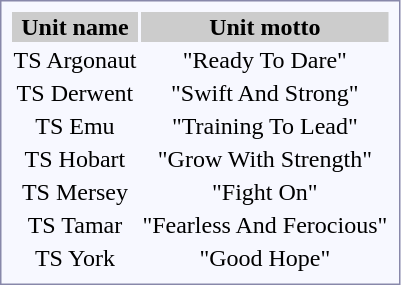<table class="mw-collapsible mw-collapsed" style="border:1px solid #8888aa; background:#f7f8ff; text-align:center; padding:5px;">
<tr style="background:#CCCCCC">
<th>Unit name</th>
<th>Unit motto</th>
</tr>
<tr>
<td>TS Argonaut</td>
<td>"Ready To Dare"</td>
</tr>
<tr>
<td>TS Derwent</td>
<td>"Swift And Strong"</td>
</tr>
<tr>
<td>TS Emu</td>
<td>"Training To Lead"</td>
</tr>
<tr>
<td>TS Hobart</td>
<td>"Grow With Strength"</td>
</tr>
<tr>
<td>TS Mersey</td>
<td>"Fight On"</td>
</tr>
<tr>
<td>TS Tamar</td>
<td>"Fearless And Ferocious"</td>
</tr>
<tr>
<td>TS York</td>
<td>"Good Hope"</td>
</tr>
</table>
